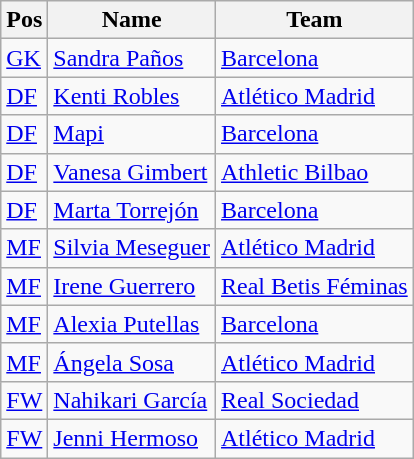<table class="wikitable">
<tr>
<th>Pos</th>
<th>Name</th>
<th>Team</th>
</tr>
<tr>
<td><a href='#'>GK</a></td>
<td><a href='#'>Sandra Paños</a></td>
<td><a href='#'>Barcelona</a></td>
</tr>
<tr>
<td><a href='#'>DF</a></td>
<td><a href='#'>Kenti Robles</a></td>
<td><a href='#'>Atlético Madrid</a></td>
</tr>
<tr>
<td><a href='#'>DF</a></td>
<td><a href='#'>Mapi</a></td>
<td><a href='#'>Barcelona</a></td>
</tr>
<tr>
<td><a href='#'>DF</a></td>
<td><a href='#'>Vanesa Gimbert</a></td>
<td><a href='#'>Athletic Bilbao</a></td>
</tr>
<tr>
<td><a href='#'>DF</a></td>
<td><a href='#'>Marta Torrejón</a></td>
<td><a href='#'>Barcelona</a></td>
</tr>
<tr>
<td><a href='#'>MF</a></td>
<td><a href='#'>Silvia Meseguer</a></td>
<td><a href='#'>Atlético Madrid</a></td>
</tr>
<tr>
<td><a href='#'>MF</a></td>
<td><a href='#'>Irene Guerrero</a></td>
<td><a href='#'>Real Betis Féminas</a></td>
</tr>
<tr>
<td><a href='#'>MF</a></td>
<td><a href='#'>Alexia Putellas</a></td>
<td><a href='#'>Barcelona</a></td>
</tr>
<tr>
<td><a href='#'>MF</a></td>
<td><a href='#'>Ángela Sosa</a></td>
<td><a href='#'>Atlético Madrid</a></td>
</tr>
<tr>
<td><a href='#'>FW</a></td>
<td><a href='#'>Nahikari García</a></td>
<td><a href='#'>Real Sociedad</a></td>
</tr>
<tr>
<td><a href='#'>FW</a></td>
<td><a href='#'>Jenni Hermoso</a></td>
<td><a href='#'>Atlético Madrid</a></td>
</tr>
</table>
